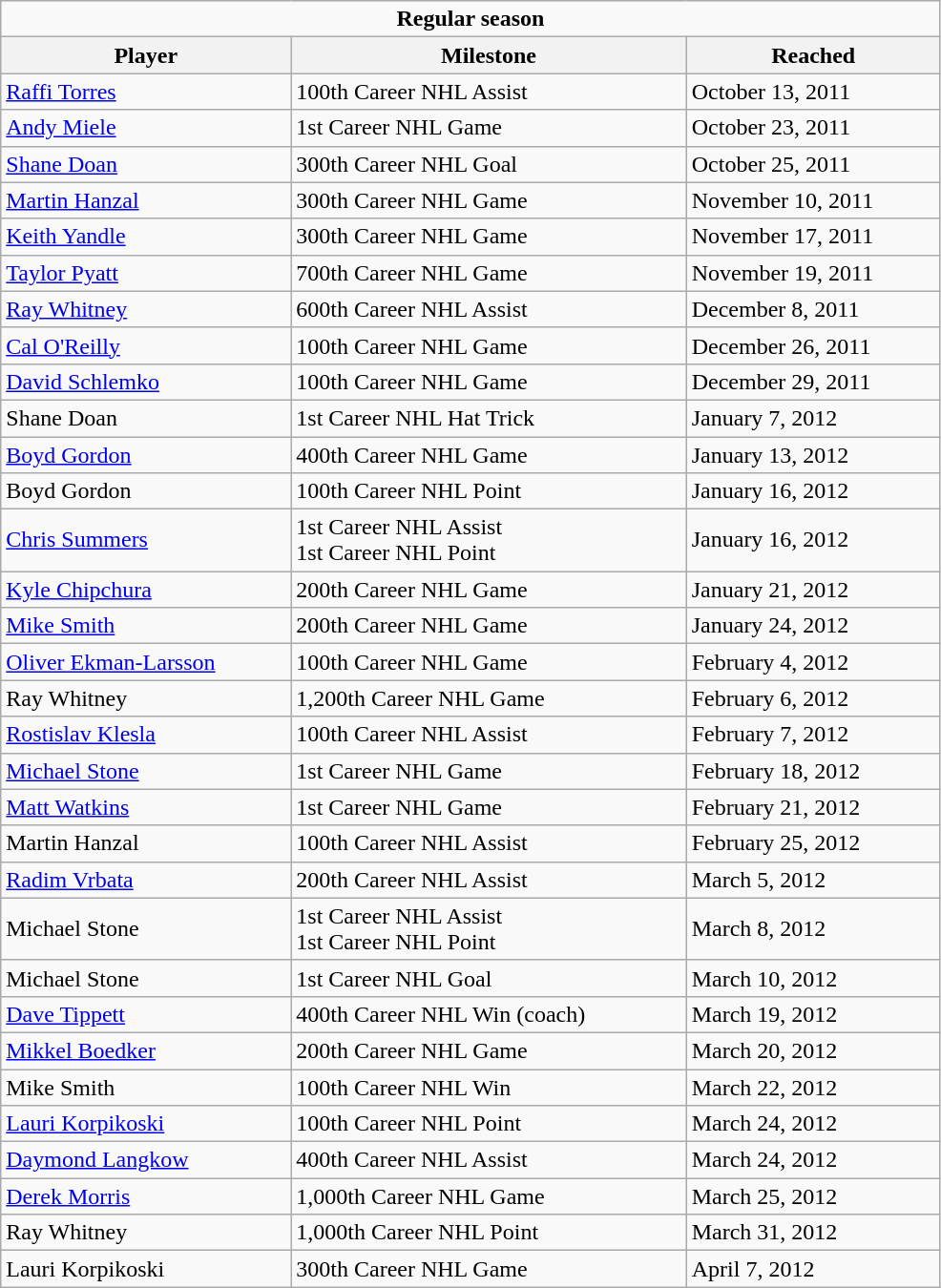<table class="wikitable" width="52%">
<tr>
<td colspan="10" align="center"><strong>Regular season</strong></td>
</tr>
<tr>
<th>Player</th>
<th>Milestone</th>
<th>Reached</th>
</tr>
<tr>
<td><a href='#'>Raffi Torres</a></td>
<td>100th Career NHL Assist</td>
<td>October 13, 2011</td>
</tr>
<tr>
<td><a href='#'>Andy Miele</a></td>
<td>1st Career NHL Game</td>
<td>October 23, 2011</td>
</tr>
<tr>
<td><a href='#'>Shane Doan</a></td>
<td>300th Career NHL Goal</td>
<td>October 25, 2011</td>
</tr>
<tr>
<td><a href='#'>Martin Hanzal</a></td>
<td>300th Career NHL Game</td>
<td>November 10, 2011</td>
</tr>
<tr>
<td><a href='#'>Keith Yandle</a></td>
<td>300th Career NHL Game</td>
<td>November 17, 2011</td>
</tr>
<tr>
<td><a href='#'>Taylor Pyatt</a></td>
<td>700th Career NHL Game</td>
<td>November 19, 2011</td>
</tr>
<tr>
<td><a href='#'>Ray Whitney</a></td>
<td>600th Career NHL Assist</td>
<td>December 8, 2011</td>
</tr>
<tr>
<td><a href='#'>Cal O'Reilly</a></td>
<td>100th Career NHL Game</td>
<td>December 26, 2011</td>
</tr>
<tr>
<td><a href='#'>David Schlemko</a></td>
<td>100th Career NHL Game</td>
<td>December 29, 2011</td>
</tr>
<tr>
<td>Shane Doan</td>
<td>1st Career NHL Hat Trick</td>
<td>January 7, 2012</td>
</tr>
<tr>
<td><a href='#'>Boyd Gordon</a></td>
<td>400th Career NHL Game</td>
<td>January 13, 2012</td>
</tr>
<tr>
<td>Boyd Gordon</td>
<td>100th Career NHL Point</td>
<td>January 16, 2012</td>
</tr>
<tr>
<td><a href='#'>Chris Summers</a></td>
<td>1st Career NHL Assist<br>1st Career NHL Point</td>
<td>January 16, 2012</td>
</tr>
<tr>
<td><a href='#'>Kyle Chipchura</a></td>
<td>200th Career NHL Game</td>
<td>January 21, 2012</td>
</tr>
<tr>
<td><a href='#'>Mike Smith</a></td>
<td>200th Career NHL Game</td>
<td>January 24, 2012</td>
</tr>
<tr>
<td><a href='#'>Oliver Ekman-Larsson</a></td>
<td>100th Career NHL Game</td>
<td>February 4, 2012</td>
</tr>
<tr>
<td>Ray Whitney</td>
<td>1,200th Career NHL Game</td>
<td>February 6, 2012</td>
</tr>
<tr>
<td><a href='#'>Rostislav Klesla</a></td>
<td>100th Career NHL Assist</td>
<td>February 7, 2012</td>
</tr>
<tr>
<td><a href='#'>Michael Stone</a></td>
<td>1st Career NHL Game</td>
<td>February 18, 2012</td>
</tr>
<tr>
<td><a href='#'>Matt Watkins</a></td>
<td>1st Career NHL Game</td>
<td>February 21, 2012</td>
</tr>
<tr>
<td>Martin Hanzal</td>
<td>100th Career NHL Assist</td>
<td>February 25, 2012</td>
</tr>
<tr>
<td><a href='#'>Radim Vrbata</a></td>
<td>200th Career NHL Assist</td>
<td>March 5, 2012</td>
</tr>
<tr>
<td>Michael Stone</td>
<td>1st Career NHL Assist<br>1st Career NHL Point</td>
<td>March 8, 2012</td>
</tr>
<tr>
<td>Michael Stone</td>
<td>1st Career NHL Goal</td>
<td>March 10, 2012</td>
</tr>
<tr>
<td><a href='#'>Dave Tippett</a></td>
<td>400th Career NHL Win (coach)</td>
<td>March 19, 2012</td>
</tr>
<tr>
<td><a href='#'>Mikkel Boedker</a></td>
<td>200th Career NHL Game</td>
<td>March 20, 2012</td>
</tr>
<tr>
<td>Mike Smith</td>
<td>100th Career NHL Win</td>
<td>March 22, 2012</td>
</tr>
<tr>
<td><a href='#'>Lauri Korpikoski</a></td>
<td>100th Career NHL Point</td>
<td>March 24, 2012</td>
</tr>
<tr>
<td><a href='#'>Daymond Langkow</a></td>
<td>400th Career NHL Assist</td>
<td>March 24, 2012</td>
</tr>
<tr>
<td><a href='#'>Derek Morris</a></td>
<td>1,000th Career NHL Game</td>
<td>March 25, 2012</td>
</tr>
<tr>
<td>Ray Whitney</td>
<td>1,000th Career NHL Point</td>
<td>March 31, 2012</td>
</tr>
<tr>
<td>Lauri Korpikoski</td>
<td>300th Career NHL Game</td>
<td>April 7, 2012</td>
</tr>
</table>
